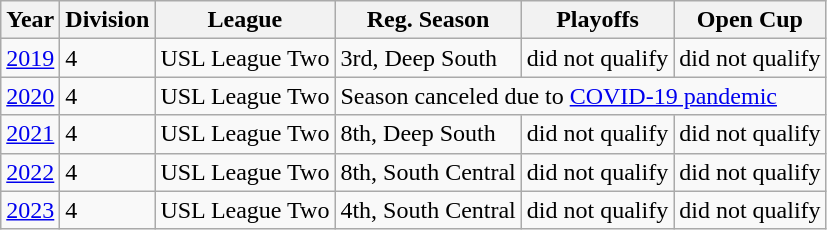<table class="wikitable">
<tr>
<th>Year</th>
<th>Division</th>
<th>League</th>
<th>Reg. Season</th>
<th>Playoffs</th>
<th>Open Cup</th>
</tr>
<tr>
<td><a href='#'>2019</a></td>
<td>4</td>
<td>USL League Two</td>
<td>3rd, Deep South</td>
<td>did not qualify</td>
<td>did not qualify</td>
</tr>
<tr>
<td><a href='#'>2020</a></td>
<td>4</td>
<td>USL League Two</td>
<td colspan=3>Season canceled due to <a href='#'>COVID-19 pandemic</a></td>
</tr>
<tr>
<td><a href='#'>2021</a></td>
<td>4</td>
<td>USL League Two</td>
<td>8th, Deep South</td>
<td>did not qualify</td>
<td>did not qualify</td>
</tr>
<tr>
<td><a href='#'>2022</a></td>
<td>4</td>
<td>USL League Two</td>
<td>8th, South Central</td>
<td>did not qualify</td>
<td>did not qualify</td>
</tr>
<tr>
<td><a href='#'>2023</a></td>
<td>4</td>
<td>USL League Two</td>
<td>4th, South Central</td>
<td>did not qualify</td>
<td>did not qualify</td>
</tr>
</table>
